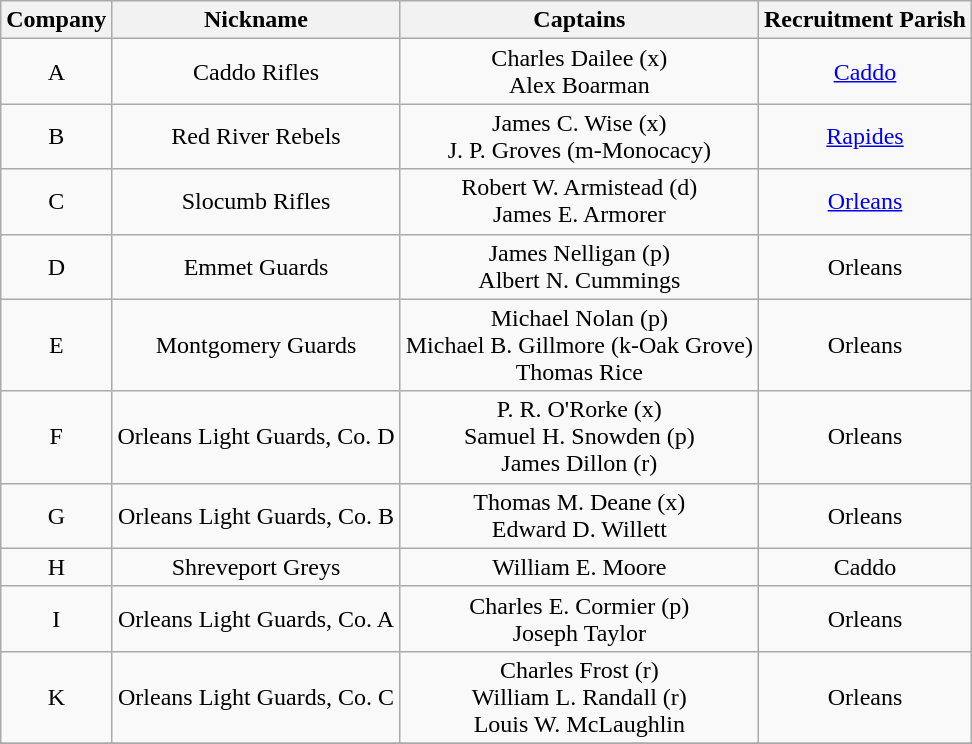<table class="wikitable" style="text-align:center; ">
<tr>
<th>Company</th>
<th>Nickname</th>
<th>Captains</th>
<th>Recruitment Parish</th>
</tr>
<tr>
<td rowspan=1>A</td>
<td>Caddo Rifles</td>
<td>Charles Dailee (x)<br> Alex Boarman</td>
<td><a href='#'>Caddo</a></td>
</tr>
<tr>
<td rowspan=1>B</td>
<td>Red River Rebels</td>
<td>James C. Wise (x)<br> J. P. Groves (m-Monocacy)</td>
<td><a href='#'>Rapides</a></td>
</tr>
<tr>
<td rowspan=1>C</td>
<td>Slocumb Rifles</td>
<td>Robert W. Armistead (d)<br> James E. Armorer</td>
<td><a href='#'>Orleans</a></td>
</tr>
<tr>
<td rowspan=1>D</td>
<td>Emmet Guards</td>
<td>James Nelligan (p)<br> Albert N. Cummings</td>
<td>Orleans</td>
</tr>
<tr>
<td rowspan=1>E</td>
<td>Montgomery Guards</td>
<td>Michael Nolan (p)<br> Michael B. Gillmore (k-Oak Grove)<br> Thomas Rice</td>
<td>Orleans</td>
</tr>
<tr>
<td rowspan=1>F</td>
<td>Orleans Light Guards, Co. D</td>
<td>P. R. O'Rorke (x)<br> Samuel H. Snowden (p)<br> James Dillon (r)</td>
<td>Orleans</td>
</tr>
<tr>
<td rowspan=1>G</td>
<td>Orleans Light Guards, Co. B</td>
<td>Thomas M. Deane (x)<br> Edward D. Willett</td>
<td>Orleans</td>
</tr>
<tr>
<td rowspan=1>H</td>
<td>Shreveport Greys</td>
<td>William E. Moore</td>
<td>Caddo</td>
</tr>
<tr>
<td rowspan=1>I</td>
<td>Orleans Light Guards, Co. A</td>
<td>Charles E. Cormier (p)<br> Joseph Taylor</td>
<td>Orleans</td>
</tr>
<tr>
<td rowspan=1>K</td>
<td>Orleans Light Guards, Co. C</td>
<td>Charles Frost (r)<br> William L. Randall (r)<br> Louis W. McLaughlin</td>
<td>Orleans</td>
</tr>
<tr>
</tr>
</table>
